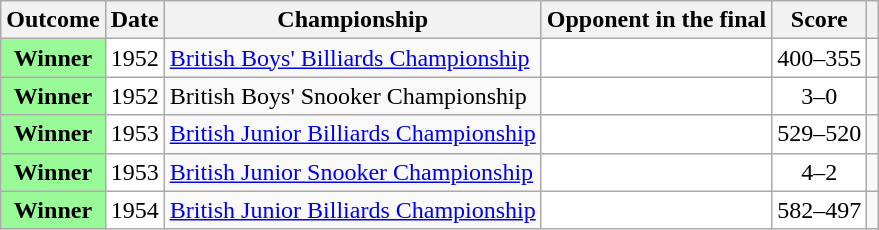<table class="sortable wikitable plainrowheaders">
<tr>
<th scope="col">Outcome</th>
<th scope="col">Date</th>
<th scope="col">Championship</th>
<th scope="col">Opponent in the final</th>
<th scope="col" align="center">Score</th>
<th scope="col"></th>
</tr>
<tr>
<th scope="row" style="background:#98FB98">Winner</th>
<td bgcolor="FFFFFF" style="text-align:center">1952</td>
<td><a href='#'>British Boys' Billiards Championship</a></td>
<td bgcolor="FFFFFF"></td>
<td bgcolor="FFFFFF" style="text-align:center">400–355</td>
<td></td>
</tr>
<tr>
<th scope="row" style="background:#98FB98">Winner</th>
<td bgcolor="FFFFFF" style="text-align:center">1952</td>
<td>British Boys' Snooker Championship</td>
<td bgcolor="FFFFFF"></td>
<td bgcolor="FFFFFF" style="text-align:center">3–0</td>
<td></td>
</tr>
<tr>
<th scope="row" style="background:#98FB98">Winner</th>
<td bgcolor="FFFFFF" style="text-align:center">1953</td>
<td><a href='#'>British Junior Billiards Championship</a></td>
<td bgcolor="FFFFFF"></td>
<td bgcolor="FFFFFF" style="text-align:center">529–520</td>
<td></td>
</tr>
<tr>
<th scope="row" style="background:#98FB98">Winner</th>
<td bgcolor="FFFFFF" style="text-align:center">1953</td>
<td><a href='#'>British Junior Snooker Championship</a></td>
<td bgcolor="FFFFFF"></td>
<td bgcolor="FFFFFF" style="text-align:center">4–2</td>
<td></td>
</tr>
<tr>
<th scope="row" style="background:#98FB98">Winner</th>
<td bgcolor="FFFFFF" style="text-align:center">1954</td>
<td><a href='#'>British Junior Billiards Championship</a></td>
<td bgcolor="FFFFFF"></td>
<td bgcolor="FFFFFF" style="text-align:center">582–497</td>
<td></td>
</tr>
</table>
